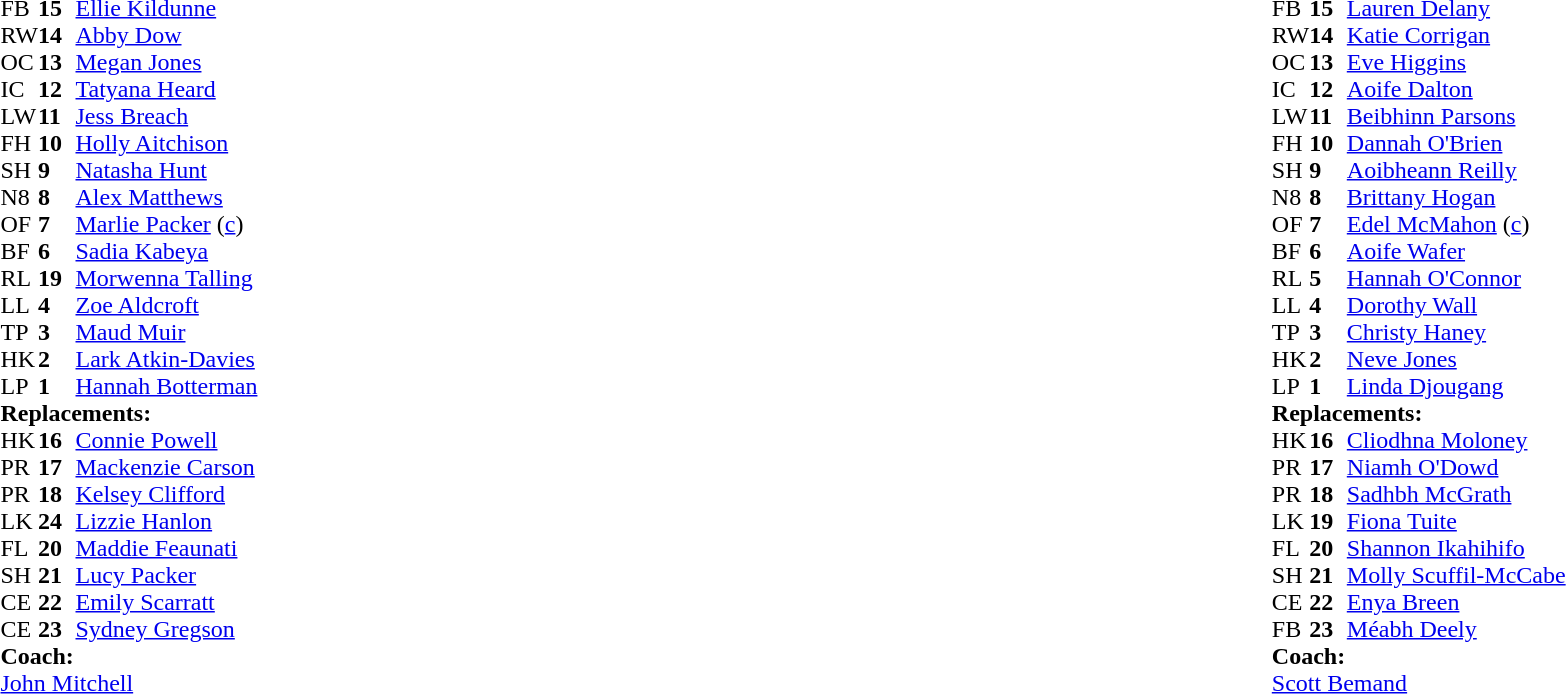<table style="width:100%">
<tr>
<td style="vertical-align:top; width:50%"><br><table cellspacing="0" cellpadding="0">
<tr>
<th width="25"></th>
<th width="25"></th>
</tr>
<tr>
<td>FB</td>
<td><strong>15</strong></td>
<td><a href='#'>Ellie Kildunne</a></td>
</tr>
<tr>
<td>RW</td>
<td><strong>14</strong></td>
<td><a href='#'>Abby Dow</a></td>
</tr>
<tr>
<td>OC</td>
<td><strong>13</strong></td>
<td><a href='#'>Megan Jones</a></td>
<td></td>
<td></td>
</tr>
<tr>
<td>IC</td>
<td><strong>12</strong></td>
<td><a href='#'>Tatyana Heard</a></td>
<td></td>
<td></td>
</tr>
<tr>
<td>LW</td>
<td><strong>11</strong></td>
<td><a href='#'>Jess Breach</a></td>
</tr>
<tr>
<td>FH</td>
<td><strong>10</strong></td>
<td><a href='#'>Holly Aitchison</a></td>
</tr>
<tr>
<td>SH</td>
<td><strong>9</strong></td>
<td><a href='#'>Natasha Hunt</a></td>
<td></td>
<td></td>
</tr>
<tr>
<td>N8</td>
<td><strong>8</strong></td>
<td><a href='#'>Alex Matthews</a></td>
</tr>
<tr>
<td>OF</td>
<td><strong>7</strong></td>
<td><a href='#'>Marlie Packer</a> (<a href='#'>c</a>)</td>
<td></td>
<td></td>
</tr>
<tr>
<td>BF</td>
<td><strong>6</strong></td>
<td><a href='#'>Sadia Kabeya</a></td>
</tr>
<tr>
<td>RL</td>
<td><strong>19</strong></td>
<td><a href='#'>Morwenna Talling</a></td>
</tr>
<tr>
<td>LL</td>
<td><strong>4</strong></td>
<td><a href='#'>Zoe Aldcroft</a></td>
</tr>
<tr>
<td>TP</td>
<td><strong>3</strong></td>
<td><a href='#'>Maud Muir</a></td>
<td></td>
<td></td>
</tr>
<tr>
<td>HK</td>
<td><strong>2</strong></td>
<td><a href='#'>Lark Atkin-Davies</a></td>
<td></td>
<td></td>
</tr>
<tr>
<td>LP</td>
<td><strong>1</strong></td>
<td><a href='#'>Hannah Botterman</a></td>
<td></td>
<td></td>
</tr>
<tr>
<td colspan=3><strong>Replacements:</strong></td>
</tr>
<tr>
<td>HK</td>
<td><strong>16</strong></td>
<td><a href='#'>Connie Powell</a></td>
<td></td>
<td></td>
</tr>
<tr>
<td>PR</td>
<td><strong>17</strong></td>
<td><a href='#'>Mackenzie Carson</a></td>
<td></td>
<td></td>
</tr>
<tr>
<td>PR</td>
<td><strong>18</strong></td>
<td><a href='#'>Kelsey Clifford</a></td>
<td></td>
<td></td>
<td></td>
</tr>
<tr>
<td>LK</td>
<td><strong>24</strong></td>
<td><a href='#'>Lizzie Hanlon</a></td>
<td></td>
<td></td>
<td></td>
</tr>
<tr>
<td>FL</td>
<td><strong>20</strong></td>
<td><a href='#'>Maddie Feaunati</a></td>
<td></td>
<td></td>
</tr>
<tr>
<td>SH</td>
<td><strong>21</strong></td>
<td><a href='#'>Lucy Packer</a></td>
<td></td>
<td></td>
</tr>
<tr>
<td>CE</td>
<td><strong>22</strong></td>
<td><a href='#'>Emily Scarratt</a></td>
<td></td>
<td></td>
</tr>
<tr>
<td>CE</td>
<td><strong>23</strong></td>
<td><a href='#'>Sydney Gregson</a></td>
<td></td>
<td></td>
</tr>
<tr>
<td colspan=3><strong>Coach:</strong></td>
</tr>
<tr>
<td colspan="4"> <a href='#'>John Mitchell</a></td>
</tr>
</table>
</td>
<td style="vertical-align:top"></td>
<td style="vertical-align:top; width:50%"><br><table cellspacing="0" cellpadding="0" style="margin:auto">
<tr>
<th width="25"></th>
<th width="25"></th>
</tr>
<tr>
<td>FB</td>
<td><strong>15</strong></td>
<td><a href='#'>Lauren Delany</a></td>
<td></td>
<td></td>
</tr>
<tr>
<td>RW</td>
<td><strong>14</strong></td>
<td><a href='#'>Katie Corrigan</a></td>
</tr>
<tr>
<td>OC</td>
<td><strong>13</strong></td>
<td><a href='#'>Eve Higgins</a></td>
<td></td>
<td></td>
</tr>
<tr>
<td>IC</td>
<td><strong>12</strong></td>
<td><a href='#'>Aoife Dalton</a></td>
</tr>
<tr>
<td>LW</td>
<td><strong>11</strong></td>
<td><a href='#'>Beibhinn Parsons</a></td>
</tr>
<tr>
<td>FH</td>
<td><strong>10</strong></td>
<td><a href='#'>Dannah O'Brien</a></td>
</tr>
<tr>
<td>SH</td>
<td><strong>9</strong></td>
<td><a href='#'>Aoibheann Reilly</a></td>
</tr>
<tr>
<td>N8</td>
<td><strong>8</strong></td>
<td><a href='#'>Brittany Hogan</a></td>
</tr>
<tr>
<td>OF</td>
<td><strong>7</strong></td>
<td><a href='#'>Edel McMahon</a> (<a href='#'>c</a>)</td>
</tr>
<tr>
<td>BF</td>
<td><strong>6</strong></td>
<td><a href='#'>Aoife Wafer</a></td>
</tr>
<tr>
<td>RL</td>
<td><strong>5</strong></td>
<td><a href='#'>Hannah O'Connor</a></td>
<td></td>
<td></td>
</tr>
<tr>
<td>LL</td>
<td><strong>4</strong></td>
<td><a href='#'>Dorothy Wall</a></td>
</tr>
<tr>
<td>TP</td>
<td><strong>3</strong></td>
<td><a href='#'>Christy Haney</a></td>
<td></td>
<td></td>
</tr>
<tr>
<td>HK</td>
<td><strong>2</strong></td>
<td><a href='#'>Neve Jones</a></td>
<td></td>
<td></td>
</tr>
<tr>
<td>LP</td>
<td><strong>1</strong></td>
<td><a href='#'>Linda Djougang</a></td>
<td></td>
<td></td>
</tr>
<tr>
<td colspan=3><strong>Replacements:</strong></td>
</tr>
<tr>
<td>HK</td>
<td><strong>16</strong></td>
<td><a href='#'>Cliodhna Moloney</a></td>
<td></td>
<td></td>
</tr>
<tr>
<td>PR</td>
<td><strong>17</strong></td>
<td><a href='#'>Niamh O'Dowd</a></td>
<td></td>
<td></td>
</tr>
<tr>
<td>PR</td>
<td><strong>18</strong></td>
<td><a href='#'>Sadhbh McGrath</a></td>
<td></td>
<td></td>
</tr>
<tr>
<td>LK</td>
<td><strong>19</strong></td>
<td><a href='#'>Fiona Tuite</a></td>
<td></td>
<td></td>
</tr>
<tr>
<td>FL</td>
<td><strong>20</strong></td>
<td><a href='#'>Shannon Ikahihifo</a></td>
<td></td>
<td></td>
</tr>
<tr>
<td>SH</td>
<td><strong>21</strong></td>
<td><a href='#'>Molly Scuffil-McCabe</a></td>
<td></td>
<td></td>
</tr>
<tr>
<td>CE</td>
<td><strong>22</strong></td>
<td><a href='#'>Enya Breen</a></td>
<td></td>
<td></td>
</tr>
<tr>
<td>FB</td>
<td><strong>23</strong></td>
<td><a href='#'>Méabh Deely</a></td>
<td></td>
<td></td>
</tr>
<tr>
<td colspan=3><strong>Coach:</strong></td>
</tr>
<tr>
<td colspan="4"> <a href='#'>Scott Bemand</a></td>
</tr>
</table>
</td>
</tr>
</table>
